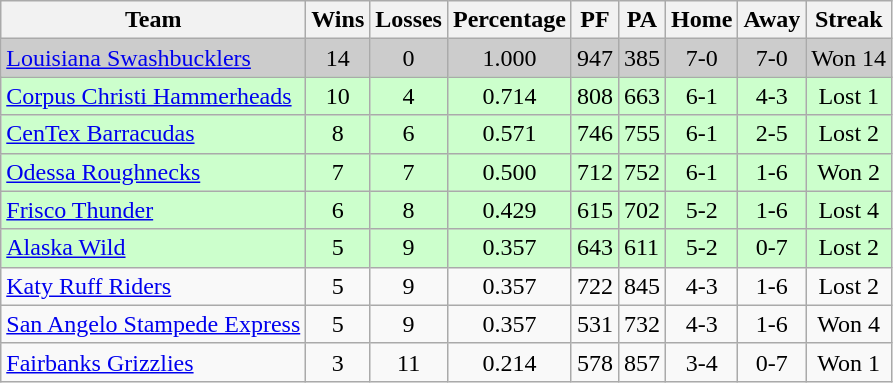<table class="wikitable">
<tr>
<th>Team</th>
<th>Wins</th>
<th>Losses</th>
<th>Percentage</th>
<th>PF</th>
<th>PA</th>
<th>Home</th>
<th>Away</th>
<th>Streak</th>
</tr>
<tr bgcolor=#cccccc>
<td><a href='#'>Louisiana Swashbucklers</a></td>
<td style="text-align: center">14</td>
<td style="text-align: center">0</td>
<td style="text-align: center">1.000</td>
<td>947</td>
<td>385</td>
<td style="text-align: center">7-0</td>
<td style="text-align: center">7-0</td>
<td style="text-align: center">Won 14</td>
</tr>
<tr bgcolor=#ccffcc>
<td><a href='#'>Corpus Christi Hammerheads</a></td>
<td style="text-align: center">10</td>
<td style="text-align: center">4</td>
<td style="text-align: center">0.714</td>
<td>808</td>
<td>663</td>
<td style="text-align: center">6-1</td>
<td style="text-align: center">4-3</td>
<td style="text-align: center">Lost 1</td>
</tr>
<tr bgcolor=#ccffcc>
<td><a href='#'>CenTex Barracudas</a></td>
<td style="text-align: center">8</td>
<td style="text-align: center">6</td>
<td style="text-align: center">0.571</td>
<td>746</td>
<td>755</td>
<td style="text-align: center">6-1</td>
<td style="text-align: center">2-5</td>
<td style="text-align: center">Lost 2</td>
</tr>
<tr bgcolor=#ccffcc>
<td><a href='#'>Odessa Roughnecks</a></td>
<td style="text-align: center">7</td>
<td style="text-align: center">7</td>
<td style="text-align: center">0.500</td>
<td>712</td>
<td>752</td>
<td style="text-align: center">6-1</td>
<td style="text-align: center">1-6</td>
<td style="text-align: center">Won 2</td>
</tr>
<tr bgcolor=#ccffcc>
<td><a href='#'>Frisco Thunder</a></td>
<td style="text-align: center">6</td>
<td style="text-align: center">8</td>
<td style="text-align: center">0.429</td>
<td>615</td>
<td>702</td>
<td style="text-align: center">5-2</td>
<td style="text-align: center">1-6</td>
<td style="text-align: center">Lost 4</td>
</tr>
<tr bgcolor=#ccffcc>
<td><a href='#'>Alaska Wild</a></td>
<td style="text-align: center">5</td>
<td style="text-align: center">9</td>
<td style="text-align: center">0.357</td>
<td>643</td>
<td>611</td>
<td style="text-align: center">5-2</td>
<td style="text-align: center">0-7</td>
<td style="text-align: center">Lost 2</td>
</tr>
<tr>
<td><a href='#'>Katy Ruff Riders</a></td>
<td style="text-align: center">5</td>
<td style="text-align: center">9</td>
<td style="text-align: center">0.357</td>
<td>722</td>
<td>845</td>
<td style="text-align: center">4-3</td>
<td style="text-align: center">1-6</td>
<td style="text-align: center">Lost 2</td>
</tr>
<tr>
<td><a href='#'>San Angelo Stampede Express</a></td>
<td style="text-align: center">5</td>
<td style="text-align: center">9</td>
<td style="text-align: center">0.357</td>
<td>531</td>
<td>732</td>
<td style="text-align: center">4-3</td>
<td style="text-align: center">1-6</td>
<td style="text-align: center">Won 4</td>
</tr>
<tr>
<td><a href='#'>Fairbanks Grizzlies</a></td>
<td style="text-align: center">3</td>
<td style="text-align: center">11</td>
<td style="text-align: center">0.214</td>
<td>578</td>
<td>857</td>
<td style="text-align: center">3-4</td>
<td style="text-align: center">0-7</td>
<td style="text-align: center">Won 1</td>
</tr>
</table>
